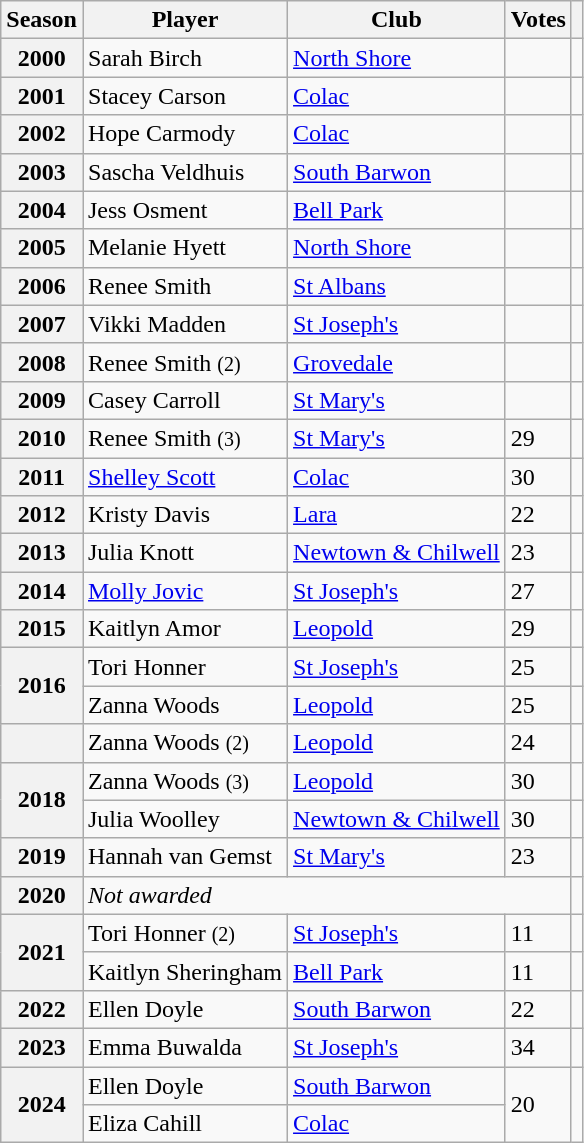<table class="wikitable sortable">
<tr>
<th>Season</th>
<th>Player</th>
<th>Club</th>
<th>Votes</th>
<th></th>
</tr>
<tr>
<th>2000</th>
<td>Sarah Birch</td>
<td><a href='#'>North Shore</a></td>
<td></td>
<td></td>
</tr>
<tr>
<th>2001</th>
<td>Stacey Carson</td>
<td><a href='#'>Colac</a></td>
<td></td>
<td></td>
</tr>
<tr>
<th>2002</th>
<td>Hope Carmody</td>
<td><a href='#'>Colac</a></td>
<td></td>
<td></td>
</tr>
<tr>
<th>2003</th>
<td>Sascha Veldhuis</td>
<td><a href='#'>South Barwon</a></td>
<td></td>
<td></td>
</tr>
<tr>
<th>2004</th>
<td>Jess Osment</td>
<td><a href='#'>Bell Park</a></td>
<td></td>
<td></td>
</tr>
<tr>
<th>2005</th>
<td>Melanie Hyett</td>
<td><a href='#'>North Shore</a></td>
<td></td>
<td></td>
</tr>
<tr>
<th>2006</th>
<td>Renee Smith</td>
<td><a href='#'>St Albans</a></td>
<td></td>
<td></td>
</tr>
<tr>
<th>2007</th>
<td>Vikki Madden</td>
<td><a href='#'>St Joseph's</a></td>
<td></td>
<td></td>
</tr>
<tr>
<th>2008</th>
<td>Renee Smith <small>(2)</small></td>
<td><a href='#'>Grovedale</a></td>
<td></td>
<td></td>
</tr>
<tr>
<th>2009</th>
<td>Casey Carroll</td>
<td><a href='#'>St Mary's</a></td>
<td></td>
<td></td>
</tr>
<tr>
<th>2010</th>
<td>Renee Smith <small>(3)</small></td>
<td><a href='#'>St Mary's</a></td>
<td>29</td>
<td></td>
</tr>
<tr>
<th>2011</th>
<td><a href='#'>Shelley Scott</a></td>
<td><a href='#'>Colac</a></td>
<td>30</td>
<td></td>
</tr>
<tr>
<th>2012</th>
<td>Kristy Davis</td>
<td><a href='#'>Lara</a></td>
<td>22</td>
<td></td>
</tr>
<tr>
<th>2013</th>
<td>Julia Knott</td>
<td><a href='#'>Newtown & Chilwell</a></td>
<td>23</td>
<td></td>
</tr>
<tr>
<th>2014</th>
<td><a href='#'>Molly Jovic</a></td>
<td><a href='#'>St Joseph's</a></td>
<td>27</td>
<td></td>
</tr>
<tr>
<th>2015</th>
<td>Kaitlyn Amor</td>
<td><a href='#'>Leopold</a></td>
<td>29</td>
<td></td>
</tr>
<tr>
<th rowspan="2">2016</th>
<td>Tori Honner</td>
<td><a href='#'>St Joseph's</a></td>
<td>25</td>
<td></td>
</tr>
<tr>
<td>Zanna Woods</td>
<td><a href='#'>Leopold</a></td>
<td>25</td>
<td></td>
</tr>
<tr>
<th></th>
<td>Zanna Woods <small>(2)</small></td>
<td><a href='#'>Leopold</a></td>
<td>24</td>
<td></td>
</tr>
<tr>
<th rowspan="2">2018</th>
<td>Zanna Woods <small>(3)</small></td>
<td><a href='#'>Leopold</a></td>
<td>30</td>
<td></td>
</tr>
<tr>
<td>Julia Woolley </td>
<td><a href='#'>Newtown & Chilwell</a></td>
<td>30</td>
<td></td>
</tr>
<tr>
<th>2019</th>
<td>Hannah van Gemst</td>
<td><a href='#'>St Mary's</a></td>
<td>23</td>
<td></td>
</tr>
<tr>
<th>2020</th>
<td colspan="3"><em>Not awarded</em></td>
<td></td>
</tr>
<tr>
<th rowspan="2">2021</th>
<td>Tori Honner <small>(2)</small></td>
<td><a href='#'>St Joseph's</a></td>
<td>11</td>
<td></td>
</tr>
<tr>
<td>Kaitlyn Sheringham</td>
<td><a href='#'>Bell Park</a></td>
<td>11</td>
<td></td>
</tr>
<tr>
<th>2022</th>
<td>Ellen Doyle</td>
<td><a href='#'>South Barwon</a></td>
<td>22</td>
<td></td>
</tr>
<tr>
<th>2023</th>
<td>Emma Buwalda</td>
<td><a href='#'>St Joseph's</a></td>
<td>34</td>
<td></td>
</tr>
<tr>
<th rowspan=2>2024</th>
<td>Ellen Doyle </td>
<td><a href='#'>South Barwon</a></td>
<td rowspan=2>20</td>
<td rowspan=2></td>
</tr>
<tr>
<td>Eliza Cahill</td>
<td><a href='#'>Colac</a></td>
</tr>
</table>
